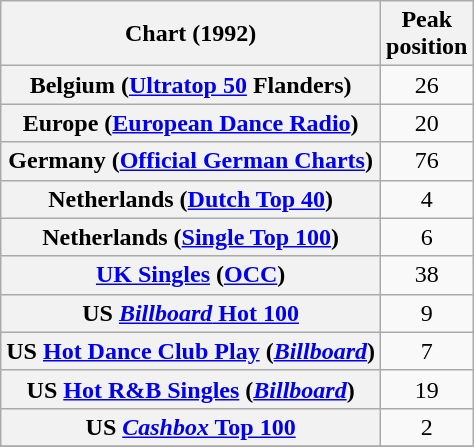<table class="wikitable sortable plainrowheaders">
<tr>
<th scope="col">Chart (1992)</th>
<th scope="col">Peak<br>position</th>
</tr>
<tr>
<th scope="row">Belgium (<a href='#'>Ultratop 50</a> Flanders)</th>
<td style="text-align:center;">26</td>
</tr>
<tr>
<th scope="row">Europe (<a href='#'>European Dance Radio</a>)</th>
<td style="text-align:center;">20</td>
</tr>
<tr>
<th scope="row">Germany (<a href='#'>Official German Charts</a>)</th>
<td style="text-align:center;">76</td>
</tr>
<tr>
<th scope="row">Netherlands (<a href='#'>Dutch Top 40</a>)</th>
<td style="text-align:center;">4</td>
</tr>
<tr>
<th scope="row">Netherlands (<a href='#'>Single Top 100</a>)</th>
<td style="text-align:center;">6</td>
</tr>
<tr>
<th scope="row"><a href='#'>UK Singles</a> (<a href='#'>OCC</a>)</th>
<td style="text-align:center;">38</td>
</tr>
<tr>
<th scope="row">US <a href='#'><em>Billboard</em> Hot 100</a></th>
<td style="text-align:center;">9</td>
</tr>
<tr>
<th scope="row">US <a href='#'>Hot Dance Club Play</a> (<em><a href='#'>Billboard</a></em>)</th>
<td style="text-align:center;">7</td>
</tr>
<tr>
<th scope="row">US <a href='#'>Hot R&B Singles</a> (<em><a href='#'>Billboard</a></em>)</th>
<td style="text-align:center;">19</td>
</tr>
<tr>
<th scope="row">US <a href='#'><em>Cashbox</em> Top 100</a></th>
<td style="text-align:center;">2</td>
</tr>
<tr>
</tr>
</table>
